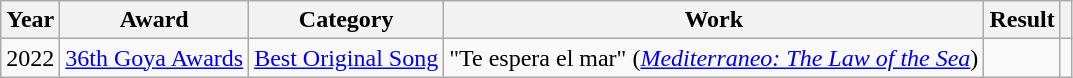<table class="wikitable sortable plainrowheaders">
<tr>
<th>Year</th>
<th>Award</th>
<th>Category</th>
<th>Work</th>
<th>Result</th>
<th scope="col" class="unsortable"></th>
</tr>
<tr>
<td align = "center">2022</td>
<td><a href='#'>36th Goya Awards</a></td>
<td><a href='#'>Best Original Song</a></td>
<td>"Te espera el mar" (<em><a href='#'>Mediterraneo: The Law of the Sea</a></em>)</td>
<td></td>
<td align = "center"></td>
</tr>
</table>
